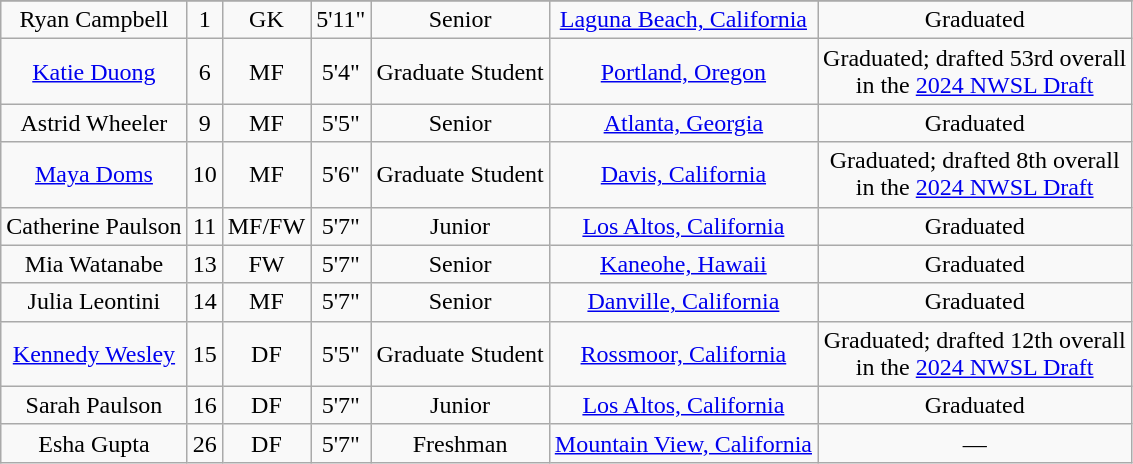<table class="wikitable sortable" style="text-align:center;" border="1">
<tr align=center>
</tr>
<tr>
<td>Ryan Campbell</td>
<td>1</td>
<td>GK</td>
<td>5'11"</td>
<td>Senior</td>
<td><a href='#'>Laguna Beach, California</a></td>
<td>Graduated</td>
</tr>
<tr>
<td><a href='#'>Katie Duong</a></td>
<td>6</td>
<td>MF</td>
<td>5'4"</td>
<td>Graduate Student</td>
<td><a href='#'>Portland, Oregon</a></td>
<td>Graduated; drafted 53rd overall<br>in the <a href='#'>2024 NWSL Draft</a></td>
</tr>
<tr>
<td>Astrid Wheeler</td>
<td>9</td>
<td>MF</td>
<td>5'5"</td>
<td>Senior</td>
<td><a href='#'>Atlanta, Georgia</a></td>
<td>Graduated</td>
</tr>
<tr>
<td><a href='#'>Maya Doms</a></td>
<td>10</td>
<td>MF</td>
<td>5'6"</td>
<td>Graduate Student</td>
<td><a href='#'>Davis, California</a></td>
<td>Graduated; drafted 8th overall<br>in the <a href='#'>2024 NWSL Draft</a></td>
</tr>
<tr>
<td>Catherine Paulson</td>
<td>11</td>
<td>MF/FW</td>
<td>5'7"</td>
<td> Junior</td>
<td><a href='#'>Los Altos, California</a></td>
<td>Graduated</td>
</tr>
<tr>
<td>Mia Watanabe</td>
<td>13</td>
<td>FW</td>
<td>5'7"</td>
<td>Senior</td>
<td><a href='#'>Kaneohe, Hawaii</a></td>
<td>Graduated</td>
</tr>
<tr>
<td>Julia Leontini</td>
<td>14</td>
<td>MF</td>
<td>5'7"</td>
<td>Senior</td>
<td><a href='#'>Danville, California</a></td>
<td>Graduated</td>
</tr>
<tr>
<td><a href='#'>Kennedy Wesley</a></td>
<td>15</td>
<td>DF</td>
<td>5'5"</td>
<td>Graduate Student</td>
<td><a href='#'>Rossmoor, California</a></td>
<td>Graduated; drafted 12th overall<br>in the <a href='#'>2024 NWSL Draft</a></td>
</tr>
<tr>
<td>Sarah Paulson</td>
<td>16</td>
<td>DF</td>
<td>5'7"</td>
<td> Junior</td>
<td><a href='#'>Los Altos, California</a></td>
<td>Graduated</td>
</tr>
<tr>
<td>Esha Gupta</td>
<td>26</td>
<td>DF</td>
<td>5'7"</td>
<td> Freshman</td>
<td><a href='#'>Mountain View, California</a></td>
<td>—</td>
</tr>
</table>
